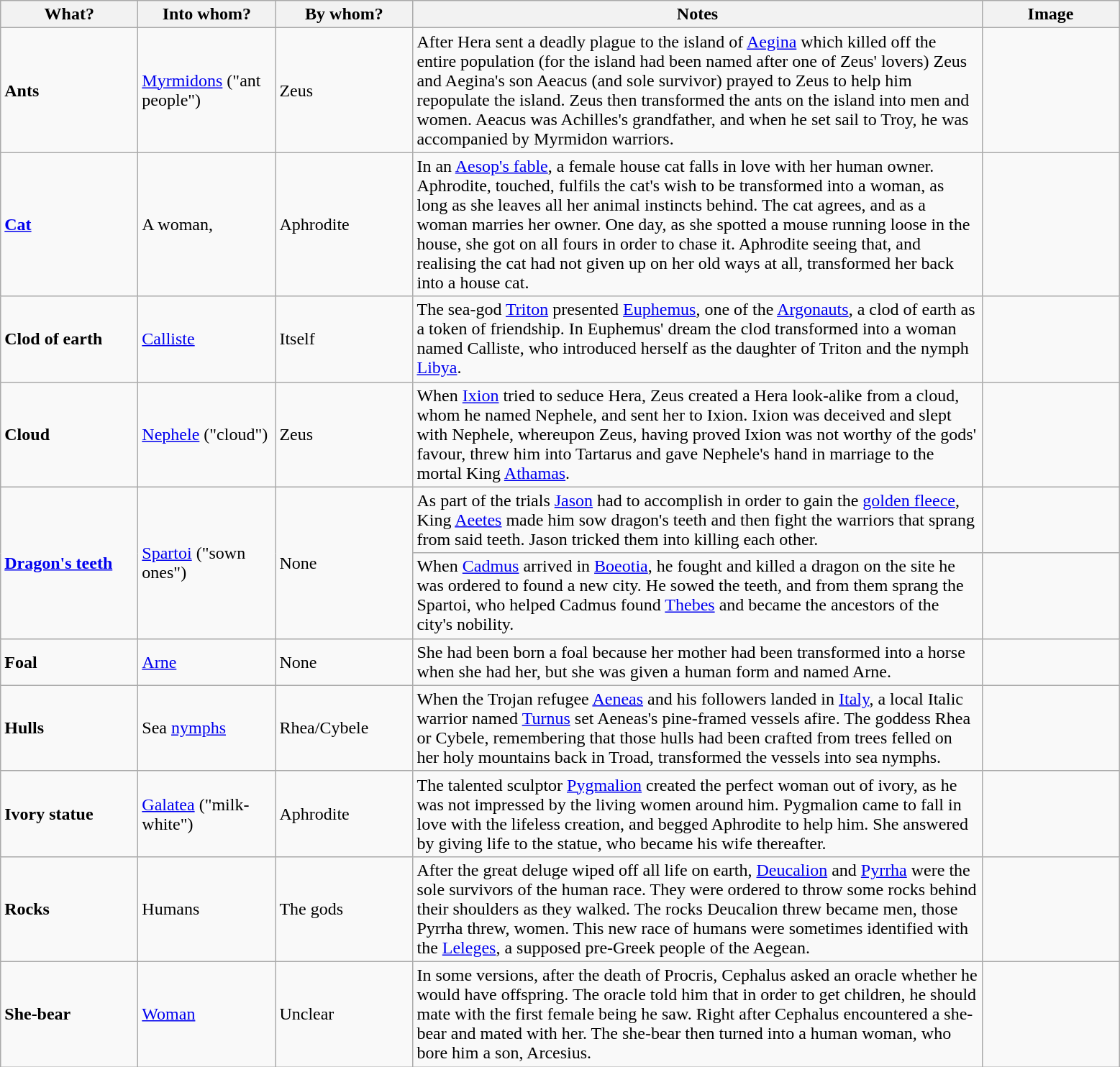<table class="wikitable sortable">
<tr>
<th scope="col" style="width: 90pt;">What?</th>
<th scope="col" style="width: 90pt;">Into whom?</th>
<th scope="col" style="width: 90pt;">By whom?</th>
<th scope="col" style="width: 390pt;">Notes</th>
<th scope="col" style="width: 90pt;">Image</th>
</tr>
<tr>
<td><strong>Ants</strong></td>
<td><a href='#'>Myrmidons</a> ("ant people")</td>
<td>Zeus</td>
<td>After Hera sent a deadly plague to the island of <a href='#'>Aegina</a> which killed off the entire population (for the island had been named after one of Zeus' lovers) Zeus and Aegina's son Aeacus (and sole survivor) prayed to Zeus to help him repopulate the island. Zeus then transformed the ants on the island into men and women. Aeacus was Achilles's grandfather, and when he set sail to Troy, he was accompanied by Myrmidon warriors.</td>
<td></td>
</tr>
<tr>
<td><strong><a href='#'>Cat</a></strong></td>
<td>A woman, </td>
<td>Aphrodite</td>
<td>In an <a href='#'>Aesop's fable</a>, a female house cat falls in love with her human owner. Aphrodite, touched, fulfils the cat's wish to be transformed into a woman, as long as she leaves all her animal instincts behind. The cat agrees, and as a woman marries her owner. One day, as she spotted a mouse running loose in the house, she got on all fours in order to chase it. Aphrodite seeing that, and realising the cat had not given up on her old ways at all, transformed her back into a house cat.</td>
<td></td>
</tr>
<tr>
<td><strong>Clod of earth</strong></td>
<td><a href='#'>Calliste</a></td>
<td>Itself</td>
<td>The sea-god <a href='#'>Triton</a> presented <a href='#'>Euphemus</a>, one of the <a href='#'>Argonauts</a>, a clod of earth as a token of friendship. In Euphemus' dream the clod transformed into a woman named Calliste, who introduced herself as the daughter of Triton and the nymph <a href='#'>Libya</a>.</td>
</tr>
<tr>
<td><strong>Cloud</strong></td>
<td><a href='#'>Nephele</a> ("cloud")</td>
<td>Zeus</td>
<td>When <a href='#'>Ixion</a> tried to seduce Hera, Zeus created a Hera look-alike from a cloud, whom he named Nephele, and sent her to Ixion. Ixion was deceived and slept with Nephele, whereupon Zeus, having proved Ixion was not worthy of the gods' favour, threw him into Tartarus and gave Nephele's hand in marriage to the mortal King <a href='#'>Athamas</a>.</td>
<td></td>
</tr>
<tr>
<td rowspan="2"><strong><a href='#'>Dragon's teeth</a></strong></td>
<td rowspan="2"><a href='#'>Spartoi</a> ("sown ones")</td>
<td rowspan="2">None</td>
<td>As part of the trials <a href='#'>Jason</a> had to accomplish in order to gain the <a href='#'>golden fleece</a>, King <a href='#'>Aeetes</a> made him sow dragon's teeth and then fight the warriors that sprang from said teeth. Jason tricked them into killing each other.</td>
<td></td>
</tr>
<tr>
<td>When <a href='#'>Cadmus</a> arrived in <a href='#'>Boeotia</a>, he fought and killed a dragon on the site he was ordered to found a new city. He sowed the teeth, and from them sprang the Spartoi, who helped Cadmus found <a href='#'>Thebes</a> and became the ancestors of the city's nobility.</td>
<td></td>
</tr>
<tr>
<td><strong>Foal</strong></td>
<td><a href='#'>Arne</a></td>
<td>None</td>
<td>She had been born a foal because her mother had been transformed into a horse when she had her, but she was given a human form and named Arne.</td>
</tr>
<tr>
<td><strong>Hulls</strong> </td>
<td>Sea <a href='#'>nymphs</a></td>
<td>Rhea/Cybele</td>
<td>When the Trojan refugee <a href='#'>Aeneas</a> and his followers landed in <a href='#'>Italy</a>, a local Italic warrior named <a href='#'>Turnus</a> set Aeneas's pine-framed vessels afire. The goddess Rhea or Cybele, remembering that those hulls had been crafted from trees felled on her holy mountains back in Troad, transformed the vessels into sea nymphs.</td>
<td></td>
</tr>
<tr>
<td><strong>Ivory statue</strong></td>
<td><a href='#'>Galatea</a> ("milk-white")</td>
<td>Aphrodite</td>
<td>The talented sculptor <a href='#'>Pygmalion</a> created the perfect woman out of ivory, as he was not impressed by the living women around him. Pygmalion came to fall in love with the lifeless creation, and begged Aphrodite to help him. She answered by giving life to the statue, who became his wife thereafter.</td>
<td></td>
</tr>
<tr>
<td><strong>Rocks</strong></td>
<td>Humans</td>
<td>The gods</td>
<td>After the great deluge wiped off all life on earth, <a href='#'>Deucalion</a> and <a href='#'>Pyrrha</a> were the sole survivors of the human race. They were ordered to throw some rocks behind their shoulders as they walked. The rocks Deucalion threw became men, those Pyrrha threw, women. This new race of humans were sometimes identified with the <a href='#'>Leleges</a>, a supposed pre-Greek people of the Aegean.</td>
<td></td>
</tr>
<tr>
<td><strong>She-bear</strong></td>
<td><a href='#'>Woman</a></td>
<td>Unclear</td>
<td>In some versions, after the death of Procris, Cephalus asked an oracle whether he would have offspring. The oracle told him that in order to get children, he should mate with the first female being he saw. Right after Cephalus encountered a she-bear and mated with her. The she-bear then turned into a human woman, who bore him a son, Arcesius.</td>
</tr>
</table>
